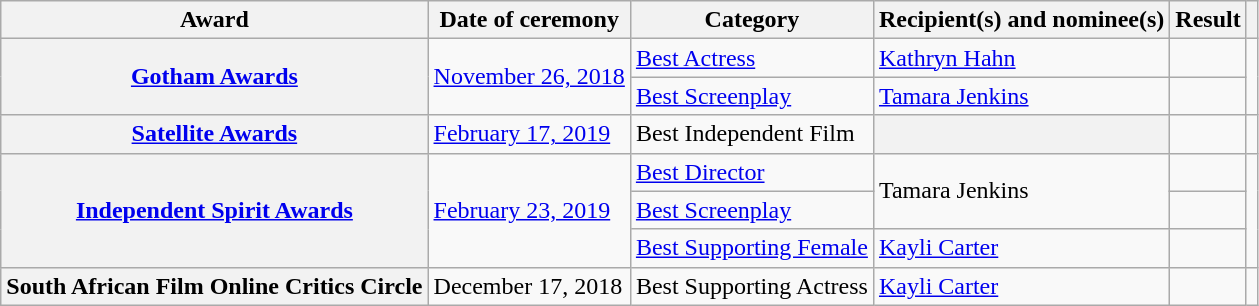<table class="wikitable plainrowheaders sortable">
<tr>
<th scope="col">Award</th>
<th scope="col">Date of ceremony</th>
<th scope="col">Category</th>
<th scope="col">Recipient(s) and nominee(s)</th>
<th scope="col">Result</th>
<th scope="col" class="unsortable"></th>
</tr>
<tr>
<th scope="row" rowspan="2"><a href='#'>Gotham Awards</a></th>
<td rowspan="2"><a href='#'>November 26, 2018</a></td>
<td><a href='#'>Best Actress</a></td>
<td><a href='#'>Kathryn Hahn</a></td>
<td></td>
<td rowspan="2" style="text-align:center;"></td>
</tr>
<tr>
<td><a href='#'>Best Screenplay</a></td>
<td><a href='#'>Tamara Jenkins</a></td>
<td></td>
</tr>
<tr>
<th scope="row"><a href='#'>Satellite Awards</a></th>
<td><a href='#'>February 17, 2019</a></td>
<td>Best Independent Film</td>
<th></th>
<td></td>
<td style="text-align:center;"></td>
</tr>
<tr>
<th scope="row" rowspan="3"><a href='#'>Independent Spirit Awards</a></th>
<td rowspan="3"><a href='#'>February 23, 2019</a></td>
<td><a href='#'>Best Director</a></td>
<td rowspan=2>Tamara Jenkins</td>
<td></td>
<td rowspan="3" style="text-align:center;"></td>
</tr>
<tr>
<td><a href='#'>Best Screenplay</a></td>
<td></td>
</tr>
<tr>
<td><a href='#'>Best Supporting Female</a></td>
<td><a href='#'>Kayli Carter</a></td>
<td></td>
</tr>
<tr>
<th scope="row">South African Film Online Critics Circle</th>
<td>December 17, 2018</td>
<td>Best Supporting Actress</td>
<td><a href='#'>Kayli Carter</a></td>
<td></td>
<td rowspan="1" style="text-align:center;"></td>
</tr>
</table>
